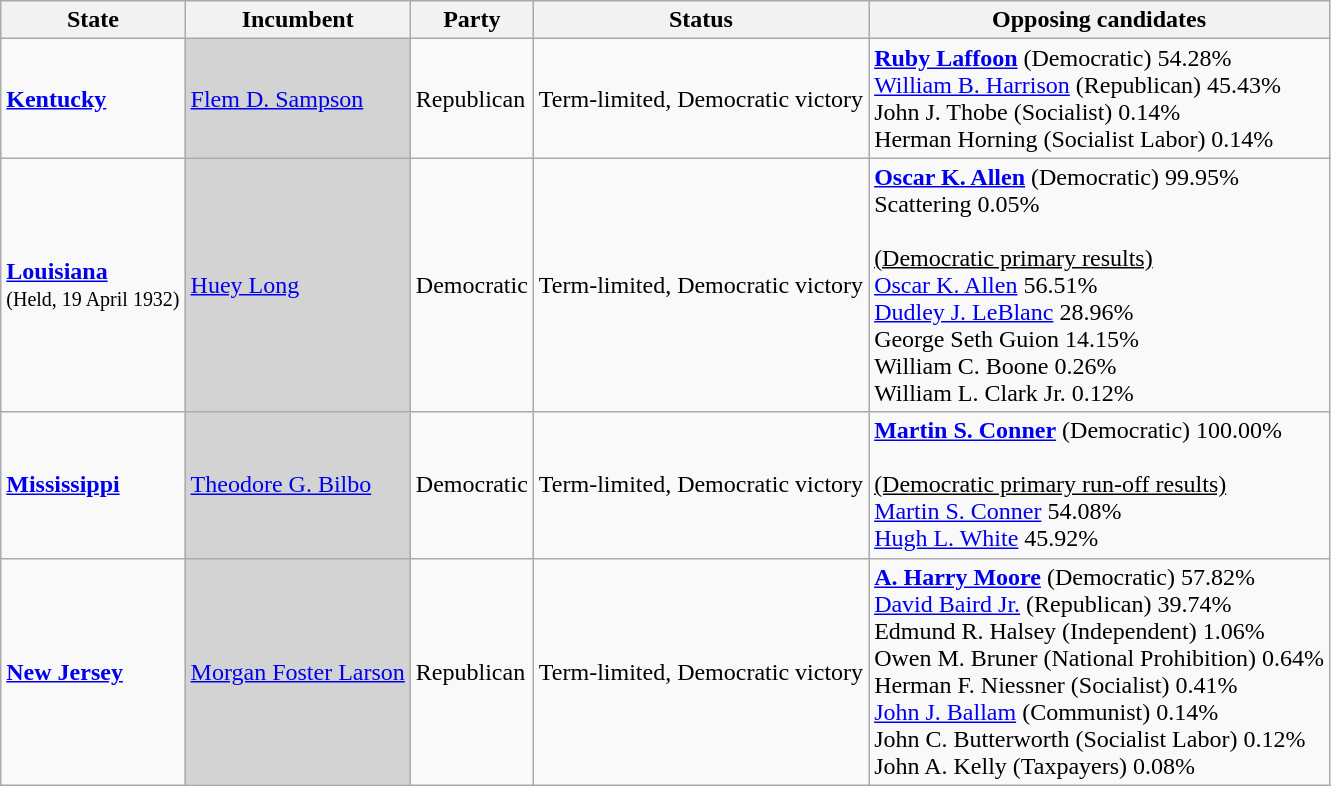<table class="wikitable">
<tr>
<th>State</th>
<th>Incumbent</th>
<th>Party</th>
<th>Status</th>
<th>Opposing candidates</th>
</tr>
<tr>
<td><strong><a href='#'>Kentucky</a></strong></td>
<td bgcolor="lightgrey"><a href='#'>Flem D. Sampson</a></td>
<td>Republican</td>
<td>Term-limited, Democratic victory</td>
<td><strong><a href='#'>Ruby Laffoon</a></strong> (Democratic) 54.28%<br><a href='#'>William B. Harrison</a> (Republican) 45.43%<br>John J. Thobe (Socialist) 0.14%<br>Herman Horning (Socialist Labor) 0.14%<br></td>
</tr>
<tr>
<td><strong><a href='#'>Louisiana</a></strong><br><small>(Held, 19 April 1932)</small><br></td>
<td bgcolor="lightgrey"><a href='#'>Huey Long</a></td>
<td>Democratic</td>
<td>Term-limited, Democratic victory</td>
<td><strong><a href='#'>Oscar K. Allen</a></strong> (Democratic) 99.95%<br>Scattering 0.05%<br><br><u>(Democratic primary results)</u><br><a href='#'>Oscar K. Allen</a> 56.51%<br><a href='#'>Dudley J. LeBlanc</a> 28.96%<br>George Seth Guion 14.15%<br>William C. Boone 0.26%<br>William L. Clark Jr. 0.12%<br></td>
</tr>
<tr>
<td><strong><a href='#'>Mississippi</a></strong></td>
<td bgcolor="lightgrey"><a href='#'>Theodore G. Bilbo</a></td>
<td>Democratic</td>
<td>Term-limited, Democratic victory</td>
<td><strong><a href='#'>Martin S. Conner</a></strong> (Democratic) 100.00%<br><br><u>(Democratic primary run-off results)</u><br><a href='#'>Martin S. Conner</a> 54.08%<br><a href='#'>Hugh L. White</a> 45.92%<br></td>
</tr>
<tr>
<td><strong><a href='#'>New Jersey</a></strong></td>
<td bgcolor="lightgrey"><a href='#'>Morgan Foster Larson</a></td>
<td>Republican</td>
<td>Term-limited, Democratic victory</td>
<td><strong><a href='#'>A. Harry Moore</a></strong> (Democratic) 57.82%<br><a href='#'>David Baird Jr.</a> (Republican) 39.74%<br>Edmund R. Halsey (Independent) 1.06%<br>Owen M. Bruner (National Prohibition) 0.64%<br>Herman F. Niessner (Socialist) 0.41%<br><a href='#'>John J. Ballam</a> (Communist) 0.14%<br>John C. Butterworth (Socialist Labor) 0.12%<br>John A. Kelly (Taxpayers) 0.08%</td>
</tr>
</table>
